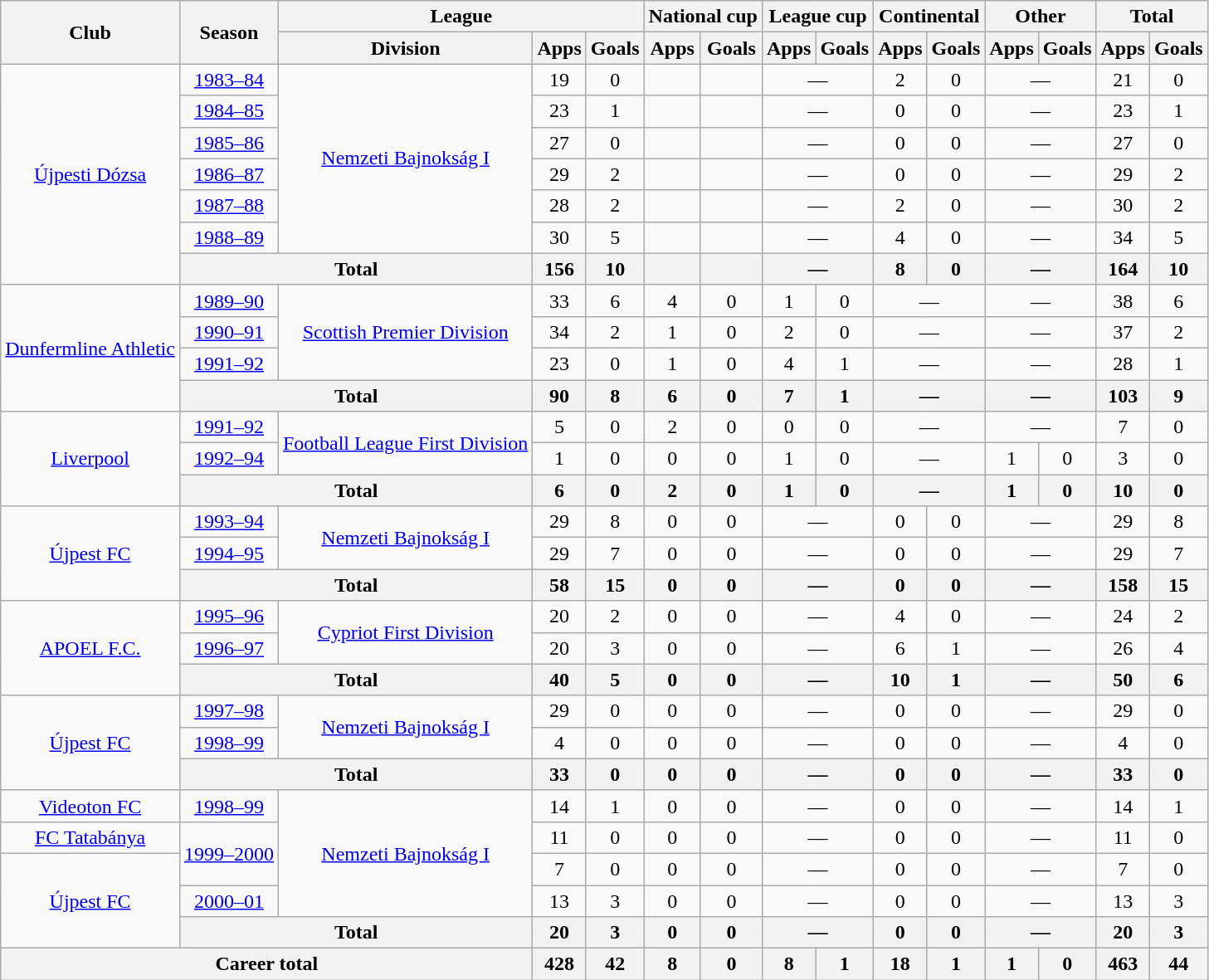<table class=wikitable style=text-align:center>
<tr>
<th rowspan=2>Club</th>
<th rowspan=2>Season</th>
<th colspan=3>League</th>
<th colspan=2>National cup</th>
<th colspan=2>League cup</th>
<th colspan=2>Continental</th>
<th colspan=2>Other</th>
<th colspan=2>Total</th>
</tr>
<tr>
<th>Division</th>
<th>Apps</th>
<th>Goals</th>
<th>Apps</th>
<th>Goals</th>
<th>Apps</th>
<th>Goals</th>
<th>Apps</th>
<th>Goals</th>
<th>Apps</th>
<th>Goals</th>
<th>Apps</th>
<th>Goals</th>
</tr>
<tr>
<td rowspan=7><a href='#'>Újpesti Dózsa</a></td>
<td><a href='#'>1983–84</a></td>
<td rowspan=6><a href='#'>Nemzeti Bajnokság I</a></td>
<td>19</td>
<td>0</td>
<td></td>
<td></td>
<td colspan=2>—</td>
<td>2</td>
<td>0</td>
<td colspan=2>—</td>
<td>21</td>
<td>0</td>
</tr>
<tr>
<td><a href='#'>1984–85</a></td>
<td>23</td>
<td>1</td>
<td></td>
<td></td>
<td colspan=2>—</td>
<td>0</td>
<td>0</td>
<td colspan=2>—</td>
<td>23</td>
<td>1</td>
</tr>
<tr>
<td><a href='#'>1985–86</a></td>
<td>27</td>
<td>0</td>
<td></td>
<td></td>
<td colspan=2>—</td>
<td>0</td>
<td>0</td>
<td colspan=2>—</td>
<td>27</td>
<td>0</td>
</tr>
<tr>
<td><a href='#'>1986–87</a></td>
<td>29</td>
<td>2</td>
<td></td>
<td></td>
<td colspan=2>—</td>
<td>0</td>
<td>0</td>
<td colspan=2>—</td>
<td>29</td>
<td>2</td>
</tr>
<tr>
<td><a href='#'>1987–88</a></td>
<td>28</td>
<td>2</td>
<td></td>
<td></td>
<td colspan=2>—</td>
<td>2</td>
<td>0</td>
<td colspan=2>—</td>
<td>30</td>
<td>2</td>
</tr>
<tr>
<td><a href='#'>1988–89</a></td>
<td>30</td>
<td>5</td>
<td></td>
<td></td>
<td colspan=2>—</td>
<td>4</td>
<td>0</td>
<td colspan=2>—</td>
<td>34</td>
<td>5</td>
</tr>
<tr>
<th colspan="2">Total</th>
<th>156</th>
<th>10</th>
<th></th>
<th></th>
<th colspan=2>—</th>
<th>8</th>
<th>0</th>
<th colspan=2>—</th>
<th>164</th>
<th>10</th>
</tr>
<tr>
<td rowspan=4><a href='#'>Dunfermline Athletic</a></td>
<td><a href='#'>1989–90</a></td>
<td rowspan=3><a href='#'>Scottish Premier Division</a></td>
<td>33</td>
<td>6</td>
<td>4</td>
<td>0</td>
<td>1</td>
<td>0</td>
<td colspan=2>—</td>
<td colspan=2>—</td>
<td>38</td>
<td>6</td>
</tr>
<tr>
<td><a href='#'>1990–91</a></td>
<td>34</td>
<td>2</td>
<td>1</td>
<td>0</td>
<td>2</td>
<td>0</td>
<td colspan=2>—</td>
<td colspan=2>—</td>
<td>37</td>
<td>2</td>
</tr>
<tr>
<td><a href='#'>1991–92</a></td>
<td>23</td>
<td>0</td>
<td>1</td>
<td>0</td>
<td>4</td>
<td>1</td>
<td colspan=2>—</td>
<td colspan=2>—</td>
<td>28</td>
<td>1</td>
</tr>
<tr>
<th colspan="2">Total</th>
<th>90</th>
<th>8</th>
<th>6</th>
<th>0</th>
<th>7</th>
<th>1</th>
<th colspan=2>—</th>
<th colspan=2>—</th>
<th>103</th>
<th>9</th>
</tr>
<tr>
<td rowspan=3><a href='#'>Liverpool</a></td>
<td><a href='#'>1991–92</a></td>
<td rowspan=2><a href='#'>Football League First Division</a></td>
<td>5</td>
<td>0</td>
<td>2</td>
<td>0</td>
<td>0</td>
<td>0</td>
<td colspan=2>—</td>
<td colspan=2>—</td>
<td>7</td>
<td>0</td>
</tr>
<tr>
<td><a href='#'>1992–94</a></td>
<td>1</td>
<td>0</td>
<td>0</td>
<td>0</td>
<td>1</td>
<td>0</td>
<td colspan=2>—</td>
<td>1</td>
<td>0</td>
<td>3</td>
<td>0</td>
</tr>
<tr>
<th colspan="2">Total</th>
<th>6</th>
<th>0</th>
<th>2</th>
<th>0</th>
<th>1</th>
<th>0</th>
<th colspan=2>—</th>
<th>1</th>
<th>0</th>
<th>10</th>
<th>0</th>
</tr>
<tr>
<td rowspan=3><a href='#'>Újpest FC</a></td>
<td><a href='#'>1993–94</a></td>
<td rowspan=2><a href='#'>Nemzeti Bajnokság I</a></td>
<td>29</td>
<td>8</td>
<td>0</td>
<td>0</td>
<td colspan=2>—</td>
<td>0</td>
<td>0</td>
<td colspan=2>—</td>
<td>29</td>
<td>8</td>
</tr>
<tr>
<td><a href='#'>1994–95</a></td>
<td>29</td>
<td>7</td>
<td>0</td>
<td>0</td>
<td colspan=2>—</td>
<td>0</td>
<td>0</td>
<td colspan=2>—</td>
<td>29</td>
<td>7</td>
</tr>
<tr>
<th colspan="2">Total</th>
<th>58</th>
<th>15</th>
<th>0</th>
<th>0</th>
<th colspan=2>—</th>
<th>0</th>
<th>0</th>
<th colspan=2>—</th>
<th>158</th>
<th>15</th>
</tr>
<tr>
<td rowspan=3><a href='#'>APOEL F.C.</a></td>
<td><a href='#'>1995–96</a></td>
<td rowspan=2><a href='#'>Cypriot First Division</a></td>
<td>20</td>
<td>2</td>
<td>0</td>
<td>0</td>
<td colspan=2>—</td>
<td>4</td>
<td>0</td>
<td colspan=2>—</td>
<td>24</td>
<td>2</td>
</tr>
<tr>
<td><a href='#'>1996–97</a></td>
<td>20</td>
<td>3</td>
<td>0</td>
<td>0</td>
<td colspan=2>—</td>
<td>6</td>
<td>1</td>
<td colspan=2>—</td>
<td>26</td>
<td>4</td>
</tr>
<tr>
<th colspan="2">Total</th>
<th>40</th>
<th>5</th>
<th>0</th>
<th>0</th>
<th colspan=2>—</th>
<th>10</th>
<th>1</th>
<th colspan=2>—</th>
<th>50</th>
<th>6</th>
</tr>
<tr>
<td rowspan=3><a href='#'>Újpest FC</a></td>
<td><a href='#'>1997–98</a></td>
<td rowspan=2><a href='#'>Nemzeti Bajnokság I</a></td>
<td>29</td>
<td>0</td>
<td>0</td>
<td>0</td>
<td colspan=2>—</td>
<td>0</td>
<td>0</td>
<td colspan=2>—</td>
<td>29</td>
<td>0</td>
</tr>
<tr>
<td><a href='#'>1998–99</a></td>
<td>4</td>
<td>0</td>
<td>0</td>
<td>0</td>
<td colspan=2>—</td>
<td>0</td>
<td>0</td>
<td colspan=2>—</td>
<td>4</td>
<td>0</td>
</tr>
<tr>
<th colspan="2">Total</th>
<th>33</th>
<th>0</th>
<th>0</th>
<th>0</th>
<th colspan=2>—</th>
<th>0</th>
<th>0</th>
<th colspan=2>—</th>
<th>33</th>
<th>0</th>
</tr>
<tr>
<td><a href='#'>Videoton FC</a></td>
<td><a href='#'>1998–99</a></td>
<td rowspan=4><a href='#'>Nemzeti Bajnokság I</a></td>
<td>14</td>
<td>1</td>
<td>0</td>
<td>0</td>
<td colspan=2>—</td>
<td>0</td>
<td>0</td>
<td colspan=2>—</td>
<td>14</td>
<td>1</td>
</tr>
<tr>
<td><a href='#'>FC Tatabánya</a></td>
<td rowspan=2><a href='#'>1999–2000</a></td>
<td>11</td>
<td>0</td>
<td>0</td>
<td>0</td>
<td colspan=2>—</td>
<td>0</td>
<td>0</td>
<td colspan=2>—</td>
<td>11</td>
<td>0</td>
</tr>
<tr>
<td rowspan=3><a href='#'>Újpest FC</a></td>
<td>7</td>
<td>0</td>
<td>0</td>
<td>0</td>
<td colspan=2>—</td>
<td>0</td>
<td>0</td>
<td colspan=2>—</td>
<td>7</td>
<td>0</td>
</tr>
<tr>
<td><a href='#'>2000–01</a></td>
<td>13</td>
<td>3</td>
<td>0</td>
<td>0</td>
<td colspan=2>—</td>
<td>0</td>
<td>0</td>
<td colspan=2>—</td>
<td>13</td>
<td>3</td>
</tr>
<tr>
<th colspan="2">Total</th>
<th>20</th>
<th>3</th>
<th>0</th>
<th>0</th>
<th colspan=2>—</th>
<th>0</th>
<th>0</th>
<th colspan=2>—</th>
<th>20</th>
<th>3</th>
</tr>
<tr>
<th colspan=3>Career total</th>
<th>428</th>
<th>42</th>
<th>8</th>
<th>0</th>
<th>8</th>
<th>1</th>
<th>18</th>
<th>1</th>
<th>1</th>
<th>0</th>
<th>463</th>
<th>44</th>
</tr>
</table>
